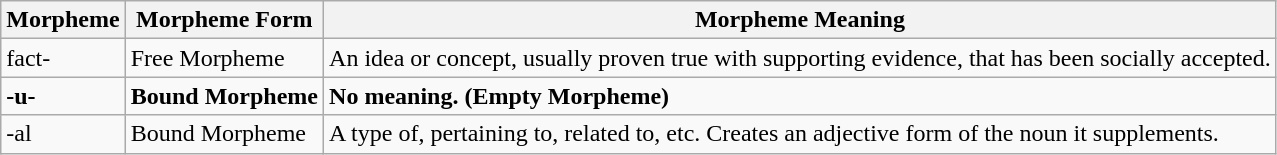<table class="wikitable">
<tr>
<th>Morpheme</th>
<th>Morpheme Form</th>
<th>Morpheme Meaning</th>
</tr>
<tr>
<td>fact-</td>
<td>Free Morpheme</td>
<td>An idea or concept, usually proven true with supporting evidence, that has been socially accepted.</td>
</tr>
<tr>
<td><strong>-u-</strong></td>
<td><strong>Bound Morpheme</strong></td>
<td><strong>No meaning.   (Empty Morpheme)</strong></td>
</tr>
<tr>
<td>-al</td>
<td>Bound Morpheme</td>
<td>A type of, pertaining to, related to, etc. Creates an adjective form of the noun it supplements.</td>
</tr>
</table>
